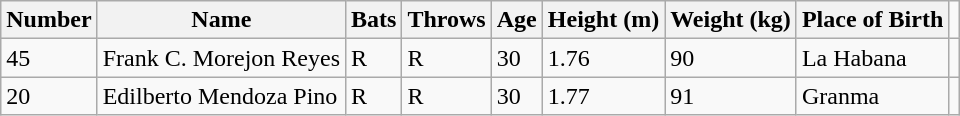<table class="wikitable sortable">
<tr>
<th>Number</th>
<th>Name</th>
<th>Bats</th>
<th>Throws</th>
<th>Age</th>
<th>Height (m)</th>
<th>Weight (kg)</th>
<th>Place of Birth</th>
</tr>
<tr>
<td>45</td>
<td>Frank C. Morejon Reyes</td>
<td>R</td>
<td>R</td>
<td>30</td>
<td>1.76</td>
<td>90</td>
<td>La Habana</td>
<td></td>
</tr>
<tr>
<td>20</td>
<td>Edilberto Mendoza Pino</td>
<td>R</td>
<td>R</td>
<td>30</td>
<td>1.77</td>
<td>91</td>
<td>Granma</td>
<td></td>
</tr>
</table>
